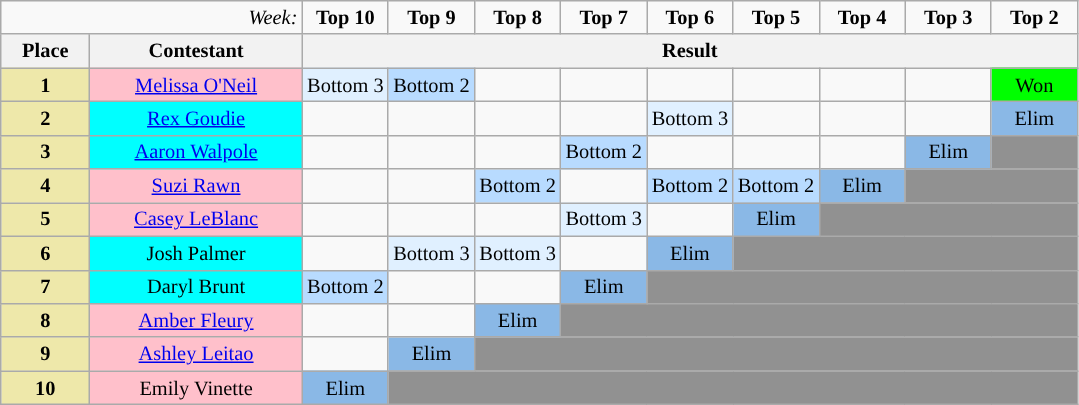<table class="wikitable" style="text-align:center; font-size:85%">
<tr>
<td colspan="2" align="right"><em>Week:</em></td>
<td align="center" width=8%><strong>Top 10</strong></td>
<td align="center" width=8%><strong>Top 9</strong></td>
<td align="center" width=8%><strong>Top 8</strong></td>
<td align="center" width=8%><strong>Top 7</strong></td>
<td align="center" width=8%><strong>Top 6</strong></td>
<td align="center" width=8%><strong>Top 5</strong></td>
<td align="center" width=8%><strong>Top 4</strong></td>
<td align="center" width=8%><strong>Top 3</strong></td>
<td align="center" width=8%><strong>Top 2</strong></td>
</tr>
<tr>
<th>Place</th>
<th>Contestant</th>
<th colspan="9" align="center">Result</th>
</tr>
<tr>
<td align="center" bgcolor="palegoldenrod"><strong>1</strong></td>
<td bgcolor="pink"><a href='#'>Melissa O'Neil</a></td>
<td bgcolor="E0F0FF" style="white-space:nowrap;">Bottom 3</td>
<td bgcolor="B8DBFF" style="white-space:nowrap;">Bottom 2</td>
<td></td>
<td></td>
<td></td>
<td></td>
<td></td>
<td></td>
<td bgcolor="lime" style="white-space:nowrap;">Won</td>
</tr>
<tr>
<td align="center" bgcolor="palegoldenrod"><strong>2</strong></td>
<td bgcolor="cyan"><a href='#'>Rex Goudie</a></td>
<td></td>
<td></td>
<td></td>
<td></td>
<td bgcolor="E0F0FF" style="white-space:nowrap;">Bottom 3</td>
<td></td>
<td></td>
<td></td>
<td bgcolor="8AB8E6" align="center">Elim</td>
</tr>
<tr>
<td align="center" bgcolor="palegoldenrod"><strong>3</strong></td>
<td bgcolor="cyan"><a href='#'>Aaron Walpole</a></td>
<td></td>
<td></td>
<td></td>
<td bgcolor="B8DBFF" style="white-space:nowrap;">Bottom 2</td>
<td></td>
<td></td>
<td></td>
<td bgcolor="8AB8E6" align="center">Elim</td>
<td bgcolor="919191" colspan="1"></td>
</tr>
<tr>
<td align="center" bgcolor="palegoldenrod"><strong>4</strong></td>
<td bgcolor="pink"><a href='#'>Suzi Rawn</a></td>
<td></td>
<td></td>
<td bgcolor="B8DBFF" style="white-space:nowrap;">Bottom 2</td>
<td></td>
<td bgcolor="B8DBFF" style="white-space:nowrap;">Bottom 2</td>
<td bgcolor="B8DBFF" style="white-space:nowrap;">Bottom 2</td>
<td bgcolor="8AB8E6" align="center">Elim</td>
<td bgcolor="919191" colspan="2"></td>
</tr>
<tr>
<td align="center" bgcolor="palegoldenrod"><strong>5</strong></td>
<td bgcolor="pink"><a href='#'>Casey LeBlanc</a></td>
<td></td>
<td></td>
<td></td>
<td bgcolor="E0F0FF" style="white-space:nowrap;">Bottom 3</td>
<td></td>
<td bgcolor="8AB8E6" align="center">Elim</td>
<td bgcolor="919191" colspan="3"></td>
</tr>
<tr>
<td align="center" bgcolor="palegoldenrod"><strong>6</strong></td>
<td bgcolor="cyan">Josh Palmer</td>
<td></td>
<td bgcolor="E0F0FF" style="white-space:nowrap;">Bottom 3</td>
<td bgcolor="E0F0FF" style="white-space:nowrap;">Bottom 3</td>
<td></td>
<td bgcolor="8AB8E6" align="center">Elim</td>
<td bgcolor="919191" colspan="4"></td>
</tr>
<tr>
<td align="center" bgcolor="palegoldenrod"><strong>7</strong></td>
<td bgcolor="cyan">Daryl Brunt</td>
<td bgcolor="B8DBFF" style="white-space:nowrap;">Bottom 2</td>
<td></td>
<td></td>
<td bgcolor="8AB8E6" align="center">Elim</td>
<td bgcolor="919191" colspan="5"></td>
</tr>
<tr>
<td align="center" bgcolor="palegoldenrod"><strong>8</strong></td>
<td bgcolor="pink"><a href='#'>Amber Fleury</a></td>
<td></td>
<td></td>
<td bgcolor="8AB8E6" align="center">Elim</td>
<td bgcolor="919191" colspan="6"></td>
</tr>
<tr>
<td align="center" bgcolor="palegoldenrod"><strong>9</strong></td>
<td bgcolor="pink"><a href='#'>Ashley Leitao</a></td>
<td></td>
<td bgcolor="8AB8E6" align="center">Elim</td>
<td bgcolor="919191" colspan="7"></td>
</tr>
<tr>
<td align="center" bgcolor="palegoldenrod"><strong>10</strong></td>
<td bgcolor="pink">Emily Vinette</td>
<td bgcolor="8AB8E6" align="center">Elim</td>
<td bgcolor="919191" colspan="8"></td>
</tr>
</table>
